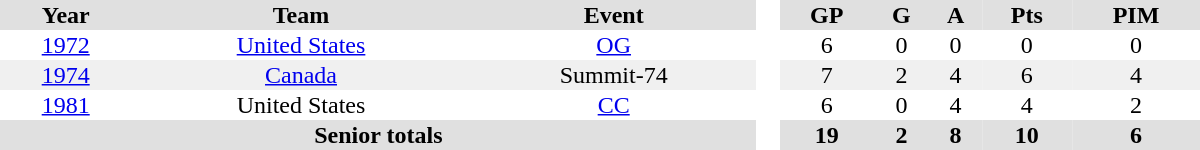<table border="0" cellpadding="1" cellspacing="0" style="text-align:center; width:50em">
<tr ALIGN="center" bgcolor="#e0e0e0">
<th>Year</th>
<th>Team</th>
<th>Event</th>
<th rowspan="99" bgcolor="#ffffff"> </th>
<th>GP</th>
<th>G</th>
<th>A</th>
<th>Pts</th>
<th>PIM</th>
</tr>
<tr>
<td><a href='#'>1972</a></td>
<td><a href='#'>United States</a></td>
<td><a href='#'>OG</a></td>
<td>6</td>
<td>0</td>
<td>0</td>
<td>0</td>
<td>0</td>
</tr>
<tr bgcolor="#f0f0f0">
<td><a href='#'>1974</a></td>
<td><a href='#'>Canada</a></td>
<td>Summit-74</td>
<td>7</td>
<td>2</td>
<td>4</td>
<td>6</td>
<td>4</td>
</tr>
<tr>
<td><a href='#'>1981</a></td>
<td>United States</td>
<td><a href='#'>CC</a></td>
<td>6</td>
<td>0</td>
<td>4</td>
<td>4</td>
<td>2</td>
</tr>
<tr bgcolor="#e0e0e0">
<th colspan=3>Senior totals</th>
<th>19</th>
<th>2</th>
<th>8</th>
<th>10</th>
<th>6</th>
</tr>
</table>
